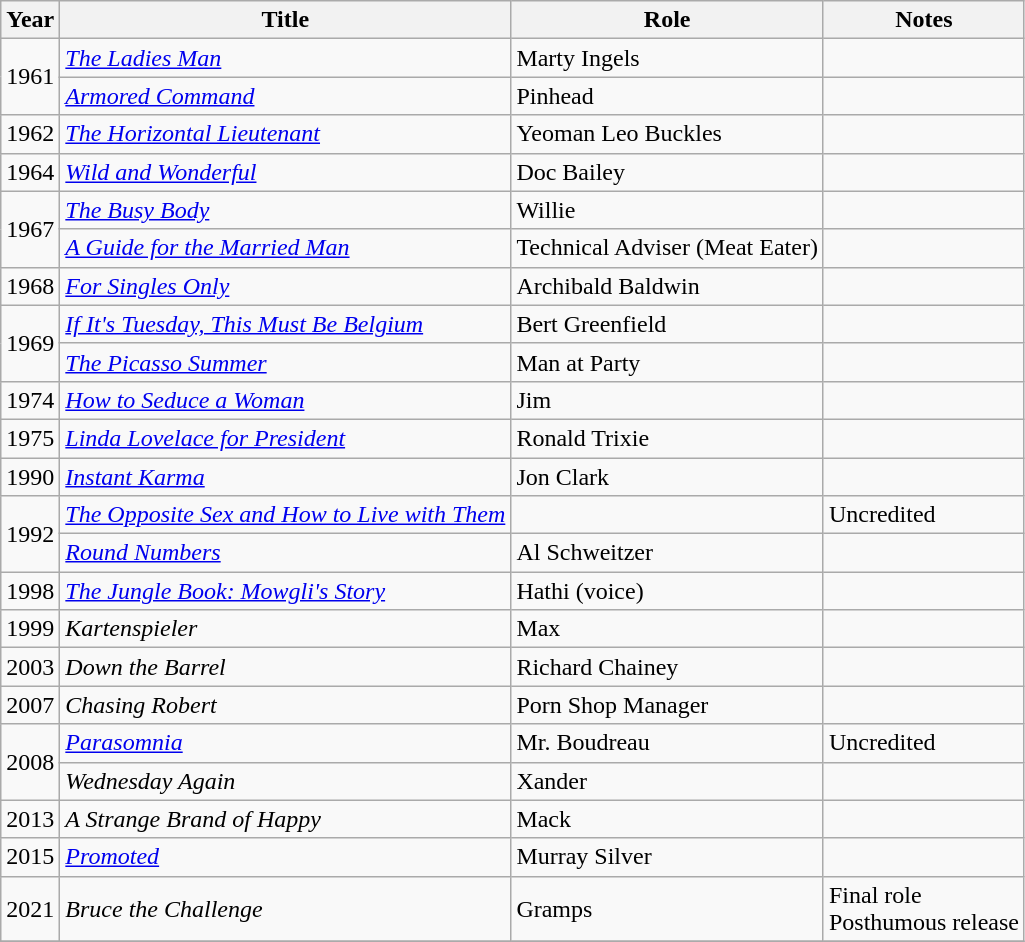<table class="wikitable sortable">
<tr>
<th>Year</th>
<th>Title</th>
<th>Role</th>
<th class="unsortable">Notes</th>
</tr>
<tr>
<td rowspan="2">1961</td>
<td><em><a href='#'>The Ladies Man</a></em></td>
<td>Marty Ingels</td>
<td></td>
</tr>
<tr>
<td><em><a href='#'>Armored Command</a></em></td>
<td>Pinhead</td>
<td></td>
</tr>
<tr>
<td>1962</td>
<td><em><a href='#'>The Horizontal Lieutenant</a></em></td>
<td>Yeoman Leo Buckles</td>
<td></td>
</tr>
<tr>
<td>1964</td>
<td><em><a href='#'>Wild and Wonderful</a></em></td>
<td>Doc Bailey</td>
<td></td>
</tr>
<tr>
<td rowspan="2">1967</td>
<td><em><a href='#'>The Busy Body</a></em></td>
<td>Willie</td>
<td></td>
</tr>
<tr>
<td><em><a href='#'>A Guide for the Married Man</a></em></td>
<td>Technical Adviser (Meat Eater)</td>
<td></td>
</tr>
<tr>
<td>1968</td>
<td><em><a href='#'>For Singles Only</a></em></td>
<td>Archibald Baldwin</td>
<td></td>
</tr>
<tr>
<td rowspan="2">1969</td>
<td><em><a href='#'>If It's Tuesday, This Must Be Belgium</a></em></td>
<td>Bert Greenfield</td>
<td></td>
</tr>
<tr>
<td><em><a href='#'>The Picasso Summer</a></em></td>
<td>Man at Party</td>
<td></td>
</tr>
<tr>
<td>1974</td>
<td><em><a href='#'>How to Seduce a Woman</a></em></td>
<td>Jim</td>
<td></td>
</tr>
<tr>
<td>1975</td>
<td><em><a href='#'>Linda Lovelace for President</a></em></td>
<td>Ronald Trixie</td>
<td></td>
</tr>
<tr>
<td>1990</td>
<td><em><a href='#'>Instant Karma</a></em></td>
<td>Jon Clark</td>
<td></td>
</tr>
<tr>
<td rowspan="2">1992</td>
<td><em><a href='#'>The Opposite Sex and How to Live with Them</a></em></td>
<td></td>
<td>Uncredited</td>
</tr>
<tr>
<td><em><a href='#'>Round Numbers</a></em></td>
<td>Al Schweitzer</td>
<td></td>
</tr>
<tr>
<td>1998</td>
<td><em><a href='#'>The Jungle Book: Mowgli's Story</a></em></td>
<td>Hathi (voice)</td>
<td></td>
</tr>
<tr>
<td>1999</td>
<td><em>Kartenspieler</em></td>
<td>Max</td>
<td></td>
</tr>
<tr>
<td>2003</td>
<td><em>Down the Barrel</em></td>
<td>Richard Chainey</td>
<td></td>
</tr>
<tr>
<td>2007</td>
<td><em>Chasing Robert</em></td>
<td>Porn Shop Manager</td>
<td></td>
</tr>
<tr>
<td rowspan="2">2008</td>
<td><em><a href='#'>Parasomnia</a></em></td>
<td>Mr. Boudreau</td>
<td>Uncredited</td>
</tr>
<tr>
<td><em>Wednesday Again</em></td>
<td>Xander</td>
<td></td>
</tr>
<tr>
<td>2013</td>
<td><em>A Strange Brand of Happy</em></td>
<td>Mack</td>
<td></td>
</tr>
<tr>
<td>2015</td>
<td><em><a href='#'>Promoted</a></em></td>
<td>Murray Silver</td>
<td></td>
</tr>
<tr>
<td>2021</td>
<td><em>Bruce the Challenge</em></td>
<td>Gramps</td>
<td>Final role<br>Posthumous release</td>
</tr>
<tr>
</tr>
</table>
